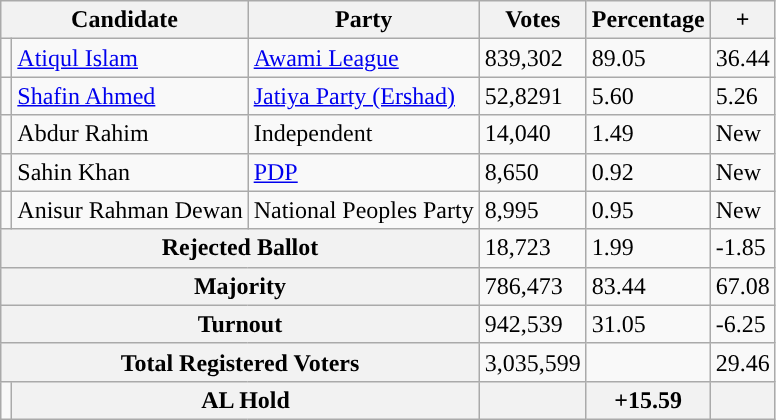<table class="wikitable">
<tr>
<th colspan=2>Candidate</th>
<th>Party</th>
<th>Votes</th>
<th>Percentage</th>
<th>+</th>
</tr>
<tr>
<td style="background-color:"></td>
<td><a href='#'>Atiqul Islam</a></td>
<td><a href='#'>Awami League</a></td>
<td>839,302</td>
<td>89.05</td>
<td>36.44</td>
</tr>
<tr>
<td style="background-color:"></td>
<td><a href='#'>Shafin Ahmed</a></td>
<td><a href='#'>Jatiya Party (Ershad)</a></td>
<td>52,8291</td>
<td>5.60</td>
<td>5.26</td>
</tr>
<tr>
<td style="background-color:"></td>
<td>Abdur Rahim</td>
<td>Independent</td>
<td>14,040</td>
<td>1.49</td>
<td>New</td>
</tr>
<tr>
<td style="background-color:"></td>
<td>Sahin Khan</td>
<td><a href='#'>PDP</a></td>
<td>8,650</td>
<td>0.92</td>
<td>New</td>
</tr>
<tr>
<td style="background-color:"></td>
<td>Anisur Rahman Dewan</td>
<td>National Peoples Party</td>
<td>8,995</td>
<td>0.95</td>
<td>New</td>
</tr>
<tr>
<th align=right colspan=3>Rejected Ballot</th>
<td>18,723</td>
<td>1.99</td>
<td>-1.85</td>
</tr>
<tr>
<th align=right colspan=3>Majority</th>
<td>786,473</td>
<td>83.44</td>
<td>67.08</td>
</tr>
<tr>
<th align=right colspan=3>Turnout</th>
<td>942,539</td>
<td>31.05</td>
<td>-6.25</td>
</tr>
<tr>
<th align=right colspan=3>Total Registered Voters</th>
<td>3,035,599</td>
<td></td>
<td> 29.46</td>
</tr>
<tr>
<td style="background-color:"></td>
<th align=left colspan=2>AL Hold</th>
<th></th>
<th align=left>+15.59</th>
<th></th>
</tr>
</table>
